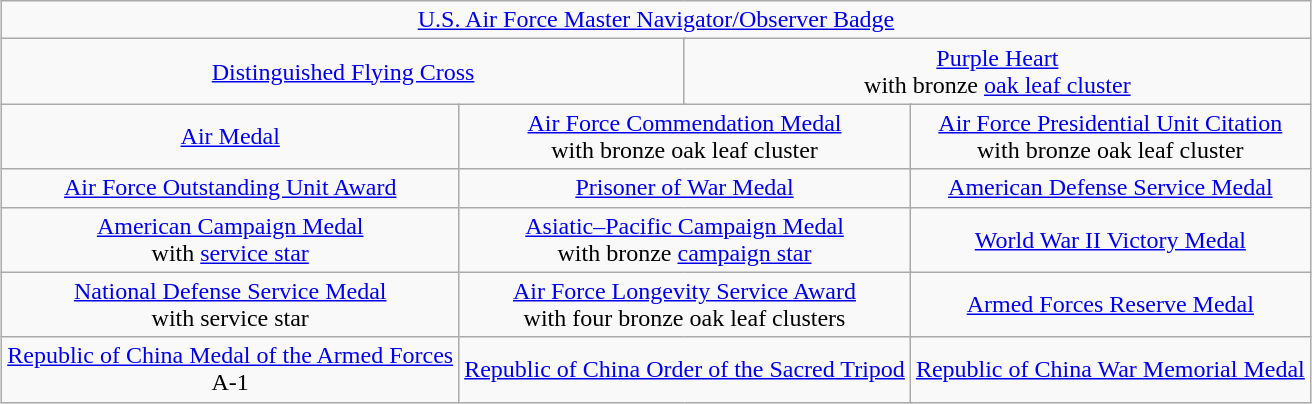<table class="wikitable" style="margin:1em auto; text-align:center;">
<tr>
<td colspan="12"><a href='#'>U.S. Air Force Master Navigator/Observer Badge</a></td>
</tr>
<tr>
<td colspan="6"><a href='#'>Distinguished Flying Cross</a></td>
<td colspan="6"><a href='#'>Purple Heart</a><br>with bronze <a href='#'>oak leaf cluster</a></td>
</tr>
<tr>
<td colspan="4"><a href='#'>Air Medal</a></td>
<td colspan="4"><a href='#'>Air Force Commendation Medal</a><br>with bronze oak leaf cluster</td>
<td colspan="4"><a href='#'>Air Force Presidential Unit Citation</a><br>with bronze oak leaf cluster</td>
</tr>
<tr>
<td colspan="4"><a href='#'>Air Force Outstanding Unit Award</a></td>
<td colspan="4"><a href='#'>Prisoner of War Medal</a></td>
<td colspan="4"><a href='#'>American Defense Service Medal</a></td>
</tr>
<tr>
<td colspan="4"><a href='#'>American Campaign Medal</a><br>with <a href='#'>service star</a></td>
<td colspan="4"><a href='#'>Asiatic–Pacific Campaign Medal</a><br>with bronze <a href='#'>campaign star</a></td>
<td colspan="4"><a href='#'>World War II Victory Medal</a></td>
</tr>
<tr>
<td colspan="4"><a href='#'>National Defense Service Medal</a><br>with service star</td>
<td colspan="4"><a href='#'>Air Force Longevity Service Award</a><br>with four bronze oak leaf clusters</td>
<td colspan="4"><a href='#'>Armed Forces Reserve Medal</a></td>
</tr>
<tr>
<td colspan="4"><a href='#'>Republic of China Medal of the Armed Forces</a><br>A-1</td>
<td colspan="4"><a href='#'>Republic of China Order of the Sacred Tripod</a></td>
<td colspan="4"><a href='#'>Republic of China War Memorial Medal</a></td>
</tr>
</table>
